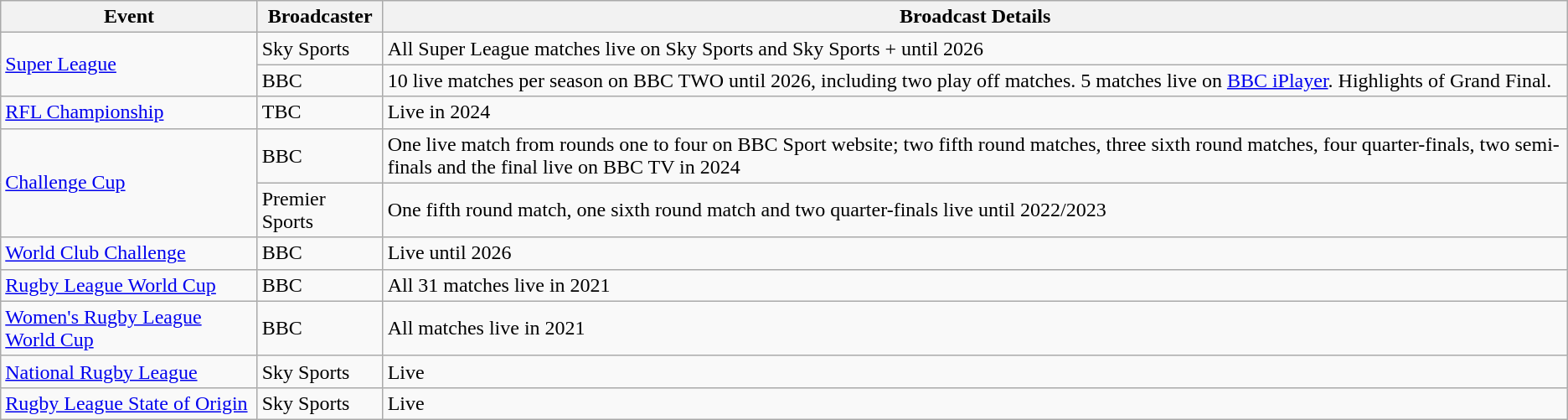<table class="wikitable sortable">
<tr>
<th>Event</th>
<th>Broadcaster</th>
<th>Broadcast Details</th>
</tr>
<tr>
<td rowspan=2><a href='#'>Super League</a></td>
<td>Sky Sports</td>
<td>All Super League matches live on Sky Sports and Sky Sports + until 2026</td>
</tr>
<tr>
<td>BBC</td>
<td>10 live matches per season on BBC TWO until 2026, including two play off matches. 5 matches live on <a href='#'>BBC iPlayer</a>. Highlights of Grand Final.</td>
</tr>
<tr>
<td><a href='#'>RFL Championship</a></td>
<td>TBC</td>
<td>Live in 2024</td>
</tr>
<tr>
<td rowspan=2><a href='#'>Challenge Cup</a></td>
<td>BBC</td>
<td>One live match from rounds one to four on BBC Sport website; two fifth round matches, three sixth round matches, four quarter-finals, two semi-finals and the final live on BBC TV in 2024</td>
</tr>
<tr>
<td>Premier Sports</td>
<td>One fifth round match, one sixth round match and two quarter-finals live until 2022/2023</td>
</tr>
<tr>
<td><a href='#'>World Club Challenge</a></td>
<td>BBC</td>
<td>Live until 2026</td>
</tr>
<tr>
<td><a href='#'>Rugby League World Cup</a></td>
<td>BBC</td>
<td>All 31 matches live in 2021</td>
</tr>
<tr>
<td><a href='#'>Women's Rugby League World Cup</a></td>
<td>BBC</td>
<td>All matches live in 2021</td>
</tr>
<tr>
<td><a href='#'>National Rugby League</a></td>
<td>Sky Sports</td>
<td>Live</td>
</tr>
<tr>
<td><a href='#'>Rugby League State of Origin</a></td>
<td>Sky Sports</td>
<td>Live</td>
</tr>
</table>
